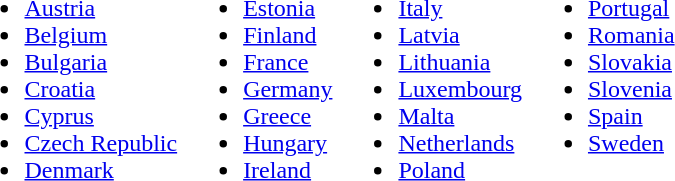<table>
<tr>
<td valign=top><br><ul><li> <a href='#'>Austria</a></li><li> <a href='#'>Belgium</a></li><li> <a href='#'>Bulgaria</a></li><li> <a href='#'>Croatia</a></li><li> <a href='#'>Cyprus</a></li><li> <a href='#'>Czech Republic</a></li><li> <a href='#'>Denmark</a></li></ul></td>
<td valign=top><br><ul><li> <a href='#'>Estonia</a></li><li> <a href='#'>Finland</a></li><li> <a href='#'>France</a></li><li> <a href='#'>Germany</a></li><li> <a href='#'>Greece</a></li><li> <a href='#'>Hungary</a></li><li> <a href='#'>Ireland</a></li></ul></td>
<td valign=top><br><ul><li> <a href='#'>Italy</a></li><li> <a href='#'>Latvia</a></li><li> <a href='#'>Lithuania</a></li><li> <a href='#'>Luxembourg</a></li><li> <a href='#'>Malta</a></li><li> <a href='#'>Netherlands</a></li><li> <a href='#'>Poland</a></li></ul></td>
<td valign=top><br><ul><li> <a href='#'>Portugal</a></li><li> <a href='#'>Romania</a></li><li> <a href='#'>Slovakia</a></li><li> <a href='#'>Slovenia</a></li><li> <a href='#'>Spain</a></li><li> <a href='#'>Sweden</a></li></ul></td>
</tr>
</table>
